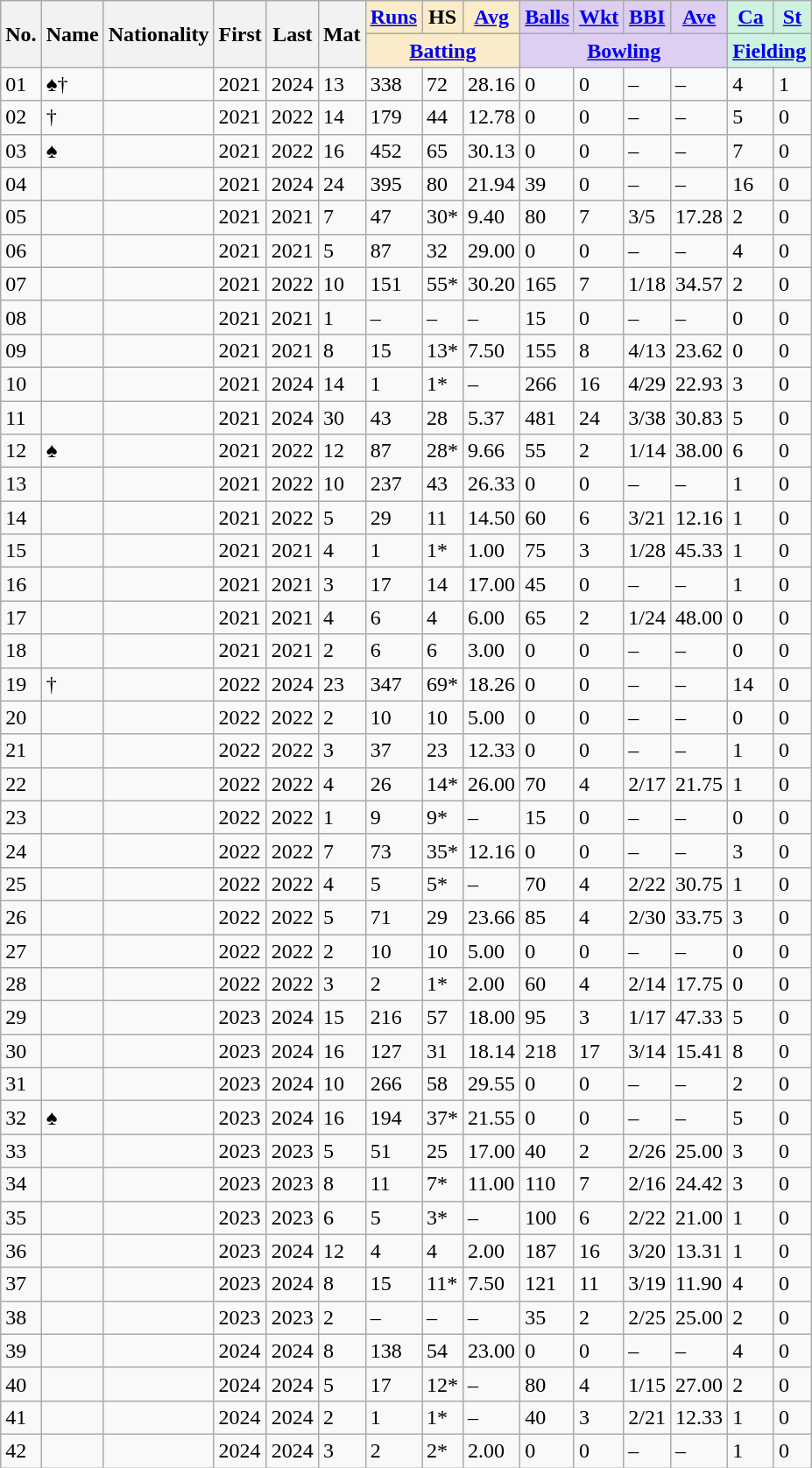<table class="wikitable sortable">
<tr align="center">
<th rowspan="2">No.</th>
<th rowspan="2">Name</th>
<th rowspan="2">Nationality</th>
<th rowspan="2">First</th>
<th rowspan="2">Last</th>
<th rowspan="2">Mat</th>
<th style="background:#faecc8"><a href='#'>Runs</a></th>
<th style="background:#faecc8">HS</th>
<th style="background:#faecc8"><a href='#'>Avg</a></th>
<th style="background:#ddcef2"><a href='#'>Balls</a></th>
<th style="background:#ddcef2"><a href='#'>Wkt</a></th>
<th style="background:#ddcef2"><a href='#'>BBI</a></th>
<th style="background:#ddcef2"><a href='#'>Ave</a></th>
<th style="background:#cef2e0"><a href='#'>Ca</a></th>
<th style="background:#cef2e0"><a href='#'>St</a></th>
</tr>
<tr class="unsortable">
<th colspan=3 style="background:#faecc8"><a href='#'>Batting</a></th>
<th colspan=4 style="background:#ddcef2"><a href='#'>Bowling</a></th>
<th colspan=2 style="background:#cef2e0"><a href='#'>Fielding</a></th>
</tr>
<tr>
<td><span>0</span>1</td>
<td> ♠†</td>
<td></td>
<td>2021</td>
<td>2024</td>
<td>13</td>
<td>338</td>
<td>72</td>
<td>28.16</td>
<td>0</td>
<td>0</td>
<td>–</td>
<td>–</td>
<td>4</td>
<td>1</td>
</tr>
<tr>
<td><span>0</span>2</td>
<td> †</td>
<td></td>
<td>2021</td>
<td>2022</td>
<td>14</td>
<td>179</td>
<td>44</td>
<td>12.78</td>
<td>0</td>
<td>0</td>
<td>–</td>
<td>–</td>
<td>5</td>
<td>0</td>
</tr>
<tr>
<td><span>0</span>3</td>
<td> ♠</td>
<td></td>
<td>2021</td>
<td>2022</td>
<td>16</td>
<td>452</td>
<td>65</td>
<td>30.13</td>
<td>0</td>
<td>0</td>
<td>–</td>
<td>–</td>
<td>7</td>
<td>0</td>
</tr>
<tr>
<td><span>0</span>4</td>
<td><strong></strong></td>
<td></td>
<td>2021</td>
<td>2024</td>
<td>24</td>
<td>395</td>
<td>80</td>
<td>21.94</td>
<td>39</td>
<td>0</td>
<td>–</td>
<td>–</td>
<td>16</td>
<td>0</td>
</tr>
<tr>
<td><span>0</span>5</td>
<td><strong></strong></td>
<td></td>
<td>2021</td>
<td>2021</td>
<td>7</td>
<td>47</td>
<td>30*</td>
<td>9.40</td>
<td>80</td>
<td>7</td>
<td>3/5</td>
<td>17.28</td>
<td>2</td>
<td>0</td>
</tr>
<tr>
<td><span>0</span>6</td>
<td></td>
<td></td>
<td>2021</td>
<td>2021</td>
<td>5</td>
<td>87</td>
<td>32</td>
<td>29.00</td>
<td>0</td>
<td>0</td>
<td>–</td>
<td>–</td>
<td>4</td>
<td>0</td>
</tr>
<tr>
<td><span>0</span>7</td>
<td></td>
<td></td>
<td>2021</td>
<td>2022</td>
<td>10</td>
<td>151</td>
<td>55*</td>
<td>30.20</td>
<td>165</td>
<td>7</td>
<td>1/18</td>
<td>34.57</td>
<td>2</td>
<td>0</td>
</tr>
<tr>
<td><span>0</span>8</td>
<td></td>
<td></td>
<td>2021</td>
<td>2021</td>
<td>1</td>
<td>–</td>
<td>–</td>
<td>–</td>
<td>15</td>
<td>0</td>
<td>–</td>
<td>–</td>
<td>0</td>
<td>0</td>
</tr>
<tr>
<td><span>0</span>9</td>
<td><strong></strong></td>
<td></td>
<td>2021</td>
<td>2021</td>
<td>8</td>
<td>15</td>
<td>13*</td>
<td>7.50</td>
<td>155</td>
<td>8</td>
<td>4/13</td>
<td>23.62</td>
<td>0</td>
<td>0</td>
</tr>
<tr>
<td>10</td>
<td></td>
<td></td>
<td>2021</td>
<td>2024</td>
<td>14</td>
<td>1</td>
<td>1*</td>
<td>–</td>
<td>266</td>
<td>16</td>
<td>4/29</td>
<td>22.93</td>
<td>3</td>
<td>0</td>
</tr>
<tr>
<td>11</td>
<td></td>
<td></td>
<td>2021</td>
<td>2024</td>
<td>30</td>
<td>43</td>
<td>28</td>
<td>5.37</td>
<td>481</td>
<td>24</td>
<td>3/38</td>
<td>30.83</td>
<td>5</td>
<td>0</td>
</tr>
<tr>
<td>12</td>
<td> ♠</td>
<td></td>
<td>2021</td>
<td>2022</td>
<td>12</td>
<td>87</td>
<td>28*</td>
<td>9.66</td>
<td>55</td>
<td>2</td>
<td>1/14</td>
<td>38.00</td>
<td>6</td>
<td>0</td>
</tr>
<tr>
<td>13</td>
<td></td>
<td></td>
<td>2021</td>
<td>2022</td>
<td>10</td>
<td>237</td>
<td>43</td>
<td>26.33</td>
<td>0</td>
<td>0</td>
<td>–</td>
<td>–</td>
<td>1</td>
<td>0</td>
</tr>
<tr>
<td>14</td>
<td></td>
<td></td>
<td>2021</td>
<td>2022</td>
<td>5</td>
<td>29</td>
<td>11</td>
<td>14.50</td>
<td>60</td>
<td>6</td>
<td>3/21</td>
<td>12.16</td>
<td>1</td>
<td>0</td>
</tr>
<tr>
<td>15</td>
<td></td>
<td></td>
<td>2021</td>
<td>2021</td>
<td>4</td>
<td>1</td>
<td>1*</td>
<td>1.00</td>
<td>75</td>
<td>3</td>
<td>1/28</td>
<td>45.33</td>
<td>1</td>
<td>0</td>
</tr>
<tr>
<td>16</td>
<td></td>
<td></td>
<td>2021</td>
<td>2021</td>
<td>3</td>
<td>17</td>
<td>14</td>
<td>17.00</td>
<td>45</td>
<td>0</td>
<td>–</td>
<td>–</td>
<td>1</td>
<td>0</td>
</tr>
<tr>
<td>17</td>
<td></td>
<td></td>
<td>2021</td>
<td>2021</td>
<td>4</td>
<td>6</td>
<td>4</td>
<td>6.00</td>
<td>65</td>
<td>2</td>
<td>1/24</td>
<td>48.00</td>
<td>0</td>
<td>0</td>
</tr>
<tr>
<td>18</td>
<td></td>
<td></td>
<td>2021</td>
<td>2021</td>
<td>2</td>
<td>6</td>
<td>6</td>
<td>3.00</td>
<td>0</td>
<td>0</td>
<td>–</td>
<td>–</td>
<td>0</td>
<td>0</td>
</tr>
<tr>
<td>19</td>
<td> †</td>
<td></td>
<td>2022</td>
<td>2024</td>
<td>23</td>
<td>347</td>
<td>69*</td>
<td>18.26</td>
<td>0</td>
<td>0</td>
<td>–</td>
<td>–</td>
<td>14</td>
<td>0</td>
</tr>
<tr>
<td>20</td>
<td></td>
<td></td>
<td>2022</td>
<td>2022</td>
<td>2</td>
<td>10</td>
<td>10</td>
<td>5.00</td>
<td>0</td>
<td>0</td>
<td>–</td>
<td>–</td>
<td>0</td>
<td>0</td>
</tr>
<tr>
<td>21</td>
<td></td>
<td></td>
<td>2022</td>
<td>2022</td>
<td>3</td>
<td>37</td>
<td>23</td>
<td>12.33</td>
<td>0</td>
<td>0</td>
<td>–</td>
<td>–</td>
<td>1</td>
<td>0</td>
</tr>
<tr>
<td>22</td>
<td><strong></strong></td>
<td></td>
<td>2022</td>
<td>2022</td>
<td>4</td>
<td>26</td>
<td>14*</td>
<td>26.00</td>
<td>70</td>
<td>4</td>
<td>2/17</td>
<td>21.75</td>
<td>1</td>
<td>0</td>
</tr>
<tr>
<td>23</td>
<td><strong></strong></td>
<td></td>
<td>2022</td>
<td>2022</td>
<td>1</td>
<td>9</td>
<td>9*</td>
<td>–</td>
<td>15</td>
<td>0</td>
<td>–</td>
<td>–</td>
<td>0</td>
<td>0</td>
</tr>
<tr>
<td>24</td>
<td><strong></strong></td>
<td></td>
<td>2022</td>
<td>2022</td>
<td>7</td>
<td>73</td>
<td>35*</td>
<td>12.16</td>
<td>0</td>
<td>0</td>
<td>–</td>
<td>–</td>
<td>3</td>
<td>0</td>
</tr>
<tr>
<td>25</td>
<td></td>
<td></td>
<td>2022</td>
<td>2022</td>
<td>4</td>
<td>5</td>
<td>5*</td>
<td>–</td>
<td>70</td>
<td>4</td>
<td>2/22</td>
<td>30.75</td>
<td>1</td>
<td>0</td>
</tr>
<tr>
<td>26</td>
<td><strong></strong></td>
<td></td>
<td>2022</td>
<td>2022</td>
<td>5</td>
<td>71</td>
<td>29</td>
<td>23.66</td>
<td>85</td>
<td>4</td>
<td>2/30</td>
<td>33.75</td>
<td>3</td>
<td>0</td>
</tr>
<tr>
<td>27</td>
<td></td>
<td></td>
<td>2022</td>
<td>2022</td>
<td>2</td>
<td>10</td>
<td>10</td>
<td>5.00</td>
<td>0</td>
<td>0</td>
<td>–</td>
<td>–</td>
<td>0</td>
<td>0</td>
</tr>
<tr>
<td>28</td>
<td><strong></strong></td>
<td></td>
<td>2022</td>
<td>2022</td>
<td>3</td>
<td>2</td>
<td>1*</td>
<td>2.00</td>
<td>60</td>
<td>4</td>
<td>2/14</td>
<td>17.75</td>
<td>0</td>
<td>0</td>
</tr>
<tr>
<td>29</td>
<td></td>
<td></td>
<td>2023</td>
<td>2024</td>
<td>15</td>
<td>216</td>
<td>57</td>
<td>18.00</td>
<td>95</td>
<td>3</td>
<td>1/17</td>
<td>47.33</td>
<td>5</td>
<td>0</td>
</tr>
<tr>
<td>30</td>
<td></td>
<td></td>
<td>2023</td>
<td>2024</td>
<td>16</td>
<td>127</td>
<td>31</td>
<td>18.14</td>
<td>218</td>
<td>17</td>
<td>3/14</td>
<td>15.41</td>
<td>8</td>
<td>0</td>
</tr>
<tr>
<td>31</td>
<td></td>
<td></td>
<td>2023</td>
<td>2024</td>
<td>10</td>
<td>266</td>
<td>58</td>
<td>29.55</td>
<td>0</td>
<td>0</td>
<td>–</td>
<td>–</td>
<td>2</td>
<td>0</td>
</tr>
<tr>
<td>32</td>
<td> ♠</td>
<td></td>
<td>2023</td>
<td>2024</td>
<td>16</td>
<td>194</td>
<td>37*</td>
<td>21.55</td>
<td>0</td>
<td>0</td>
<td>–</td>
<td>–</td>
<td>5</td>
<td>0</td>
</tr>
<tr>
<td>33</td>
<td></td>
<td></td>
<td>2023</td>
<td>2023</td>
<td>5</td>
<td>51</td>
<td>25</td>
<td>17.00</td>
<td>40</td>
<td>2</td>
<td>2/26</td>
<td>25.00</td>
<td>3</td>
<td>0</td>
</tr>
<tr>
<td>34</td>
<td></td>
<td></td>
<td>2023</td>
<td>2023</td>
<td>8</td>
<td>11</td>
<td>7*</td>
<td>11.00</td>
<td>110</td>
<td>7</td>
<td>2/16</td>
<td>24.42</td>
<td>3</td>
<td>0</td>
</tr>
<tr>
<td>35</td>
<td><strong></strong></td>
<td></td>
<td>2023</td>
<td>2023</td>
<td>6</td>
<td>5</td>
<td>3*</td>
<td>–</td>
<td>100</td>
<td>6</td>
<td>2/22</td>
<td>21.00</td>
<td>1</td>
<td>0</td>
</tr>
<tr>
<td>36</td>
<td><strong></strong></td>
<td></td>
<td>2023</td>
<td>2024</td>
<td>12</td>
<td>4</td>
<td>4</td>
<td>2.00</td>
<td>187</td>
<td>16</td>
<td>3/20</td>
<td>13.31</td>
<td>1</td>
<td>0</td>
</tr>
<tr>
<td>37</td>
<td><strong></strong></td>
<td></td>
<td>2023</td>
<td>2024</td>
<td>8</td>
<td>15</td>
<td>11*</td>
<td>7.50</td>
<td>121</td>
<td>11</td>
<td>3/19</td>
<td>11.90</td>
<td>4</td>
<td>0</td>
</tr>
<tr>
<td>38</td>
<td><strong></strong></td>
<td></td>
<td>2023</td>
<td>2023</td>
<td>2</td>
<td>–</td>
<td>–</td>
<td>–</td>
<td>35</td>
<td>2</td>
<td>2/25</td>
<td>25.00</td>
<td>2</td>
<td>0</td>
</tr>
<tr>
<td>39</td>
<td></td>
<td></td>
<td>2024</td>
<td>2024</td>
<td>8</td>
<td>138</td>
<td>54</td>
<td>23.00</td>
<td>0</td>
<td>0</td>
<td>–</td>
<td>–</td>
<td>4</td>
<td>0</td>
</tr>
<tr>
<td>40</td>
<td></td>
<td></td>
<td>2024</td>
<td>2024</td>
<td>5</td>
<td>17</td>
<td>12*</td>
<td>–</td>
<td>80</td>
<td>4</td>
<td>1/15</td>
<td>27.00</td>
<td>2</td>
<td>0</td>
</tr>
<tr>
<td>41</td>
<td><strong></strong></td>
<td></td>
<td>2024</td>
<td>2024</td>
<td>2</td>
<td>1</td>
<td>1*</td>
<td>–</td>
<td>40</td>
<td>3</td>
<td>2/21</td>
<td>12.33</td>
<td>1</td>
<td>0</td>
</tr>
<tr>
<td>42</td>
<td></td>
<td></td>
<td>2024</td>
<td>2024</td>
<td>3</td>
<td>2</td>
<td>2*</td>
<td>2.00</td>
<td>0</td>
<td>0</td>
<td>–</td>
<td>–</td>
<td>1</td>
<td>0</td>
</tr>
</table>
